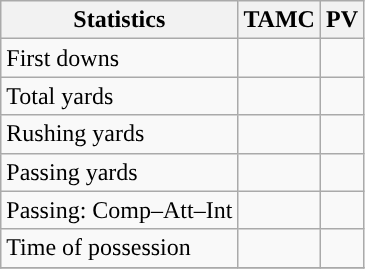<table class="wikitable" style="float: left;">
<tr>
<th>Statistics</th>
<th>TAMC</th>
<th>PV</th>
</tr>
<tr>
<td>First downs</td>
<td></td>
<td></td>
</tr>
<tr>
<td>Total yards</td>
<td></td>
<td></td>
</tr>
<tr>
<td>Rushing yards</td>
<td></td>
<td></td>
</tr>
<tr>
<td>Passing yards</td>
<td></td>
<td></td>
</tr>
<tr>
<td>Passing: Comp–Att–Int</td>
<td></td>
<td></td>
</tr>
<tr>
<td>Time of possession</td>
<td></td>
<td></td>
</tr>
<tr>
</tr>
</table>
